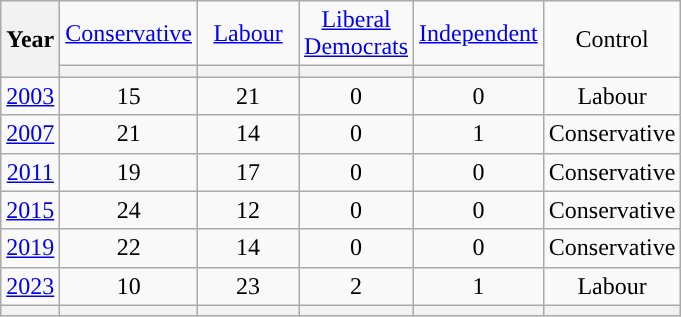<table class=wikitable style=text-align:center>
<tr>
<th rowspan=2>Year</th>
<td width="60"><a href='#'>Conservative</a></td>
<td width="60"><a href='#'>Labour</a></td>
<td width="60"><a href='#'>Liberal Democrats</a></td>
<td width="60"><a href='#'>Independent</a></td>
<td rowspan=2>Control</td>
</tr>
<tr>
<th style="background-color: "></th>
<th style="background-color: "></th>
<th style="background-color: "></th>
<th style="background-color: "></th>
</tr>
<tr>
<td><a href='#'>2003</a></td>
<td>15</td>
<td>21</td>
<td>0</td>
<td>0</td>
<td bgcolor=>Labour</td>
</tr>
<tr>
<td><a href='#'>2007</a></td>
<td>21</td>
<td>14</td>
<td>0</td>
<td>1</td>
<td bgcolor=>Conservative</td>
</tr>
<tr>
<td><a href='#'>2011</a></td>
<td>19</td>
<td>17</td>
<td>0</td>
<td>0</td>
<td bgcolor=>Conservative</td>
</tr>
<tr>
<td><a href='#'>2015</a></td>
<td>24</td>
<td>12</td>
<td>0</td>
<td>0</td>
<td bgcolor=>Conservative</td>
</tr>
<tr>
<td><a href='#'>2019</a></td>
<td>22</td>
<td>14</td>
<td>0</td>
<td>0</td>
<td bgcolor=>Conservative</td>
</tr>
<tr>
<td><a href='#'>2023</a></td>
<td>10</td>
<td>23</td>
<td>2</td>
<td>1</td>
<td bgcolor=>Labour</td>
</tr>
<tr>
<th></th>
<th style="background-color: "></th>
<th style="background-color: "></th>
<th style="background-color: "></th>
<th style="background-color: "></th>
<th></th>
</tr>
</table>
